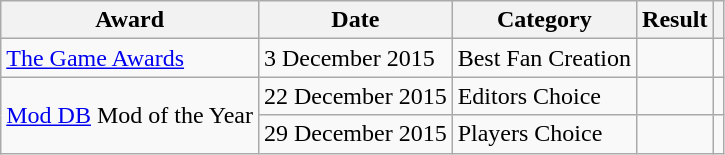<table class="wikitable">
<tr>
<th>Award</th>
<th>Date</th>
<th>Category</th>
<th>Result</th>
<th></th>
</tr>
<tr>
<td><a href='#'>The Game Awards</a></td>
<td>3 December 2015</td>
<td>Best Fan Creation</td>
<td></td>
<td></td>
</tr>
<tr>
<td rowspan="2"><a href='#'>Mod DB</a> Mod of the Year</td>
<td>22 December 2015</td>
<td>Editors Choice</td>
<td></td>
<td></td>
</tr>
<tr>
<td>29 December 2015</td>
<td>Players Choice</td>
<td></td>
<td></td>
</tr>
</table>
